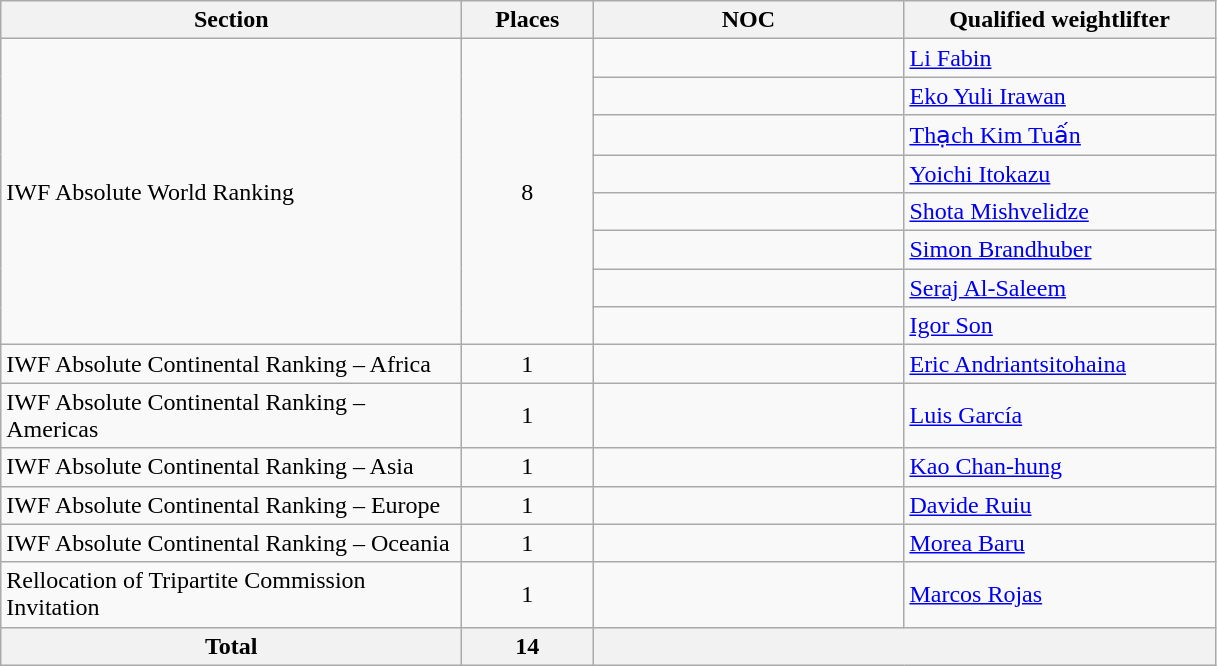<table class="wikitable">
<tr>
<th width=300>Section</th>
<th width=80>Places</th>
<th width=200>NOC</th>
<th width=200>Qualified weightlifter</th>
</tr>
<tr>
<td rowspan=8>IWF Absolute World Ranking</td>
<td rowspan=8 align=center>8</td>
<td></td>
<td><a href='#'>Li Fabin</a></td>
</tr>
<tr>
<td></td>
<td><a href='#'>Eko Yuli Irawan</a></td>
</tr>
<tr>
<td></td>
<td><a href='#'>Thạch Kim Tuấn</a></td>
</tr>
<tr>
<td></td>
<td><a href='#'>Yoichi Itokazu</a></td>
</tr>
<tr>
<td></td>
<td><a href='#'>Shota Mishvelidze</a></td>
</tr>
<tr>
<td></td>
<td><a href='#'>Simon Brandhuber</a></td>
</tr>
<tr>
<td></td>
<td><a href='#'>Seraj Al-Saleem</a></td>
</tr>
<tr>
<td></td>
<td><a href='#'>Igor Son</a></td>
</tr>
<tr>
<td>IWF Absolute Continental Ranking – Africa</td>
<td align=center>1</td>
<td></td>
<td><a href='#'>Eric Andriantsitohaina</a></td>
</tr>
<tr>
<td>IWF Absolute Continental Ranking – Americas</td>
<td align=center>1</td>
<td></td>
<td><a href='#'>Luis García</a></td>
</tr>
<tr>
<td>IWF Absolute Continental Ranking – Asia</td>
<td align=center>1</td>
<td></td>
<td><a href='#'>Kao Chan-hung</a></td>
</tr>
<tr>
<td>IWF Absolute Continental Ranking – Europe</td>
<td align=center>1</td>
<td></td>
<td><a href='#'>Davide Ruiu</a></td>
</tr>
<tr>
<td>IWF Absolute Continental Ranking – Oceania</td>
<td align=center>1</td>
<td></td>
<td><a href='#'>Morea Baru</a></td>
</tr>
<tr>
<td>Rellocation of Tripartite Commission Invitation</td>
<td align=center>1</td>
<td></td>
<td><a href='#'>Marcos Rojas</a></td>
</tr>
<tr>
<th>Total</th>
<th>14</th>
<th colspan=2></th>
</tr>
</table>
